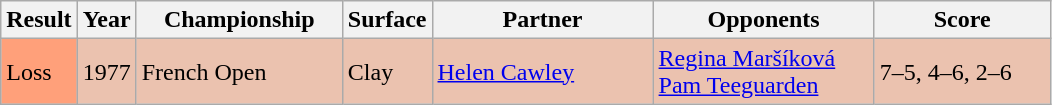<table class="sortable wikitable">
<tr>
<th>Result</th>
<th>Year</th>
<th style="width:130px">Championship</th>
<th style="width:50px">Surface</th>
<th style="width:140px">Partner</th>
<th style="width:140px">Opponents</th>
<th style="width:110px" class="unsortable">Score</th>
</tr>
<tr style="background:#ebc2af;">
<td style="background:#ffa07a;">Loss</td>
<td>1977</td>
<td>French Open</td>
<td>Clay</td>
<td> <a href='#'>Helen Cawley</a></td>
<td> <a href='#'>Regina Maršíková</a> <br>  <a href='#'>Pam Teeguarden</a></td>
<td>7–5, 4–6, 2–6</td>
</tr>
</table>
